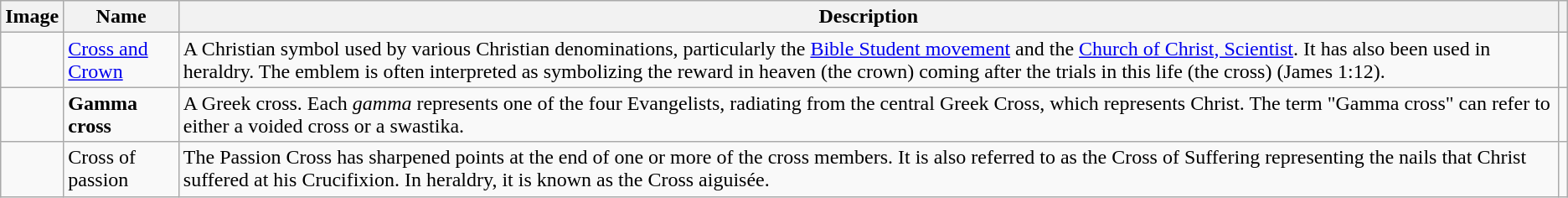<table class="wikitable">
<tr>
<th>Image</th>
<th>Name</th>
<th>Description</th>
<th></th>
</tr>
<tr>
<td></td>
<td><a href='#'>Cross and Crown</a></td>
<td>A Christian symbol used by various Christian denominations, particularly the <a href='#'>Bible Student movement</a> and the <a href='#'>Church of Christ, Scientist</a>. It has also been used in heraldry. The emblem is often interpreted as symbolizing the reward in heaven (the crown) coming after the trials in this life (the cross) (James 1:12).</td>
<td></td>
</tr>
<tr>
<td></td>
<td><strong>Gamma cross</strong></td>
<td>A Greek cross. Each <em>gamma</em> represents one of the four Evangelists, radiating from the central Greek Cross, which represents Christ. The term "Gamma cross" can refer to either a voided cross or a swastika.</td>
<td></td>
</tr>
<tr>
<td></td>
<td>Cross of passion</td>
<td>The Passion Cross has sharpened points at the end of one or more of the cross members. It is also referred to as the Cross of Suffering representing the nails that Christ suffered at his Crucifixion. In heraldry, it is known as the Cross aiguisée.</td>
<td></td>
</tr>
</table>
